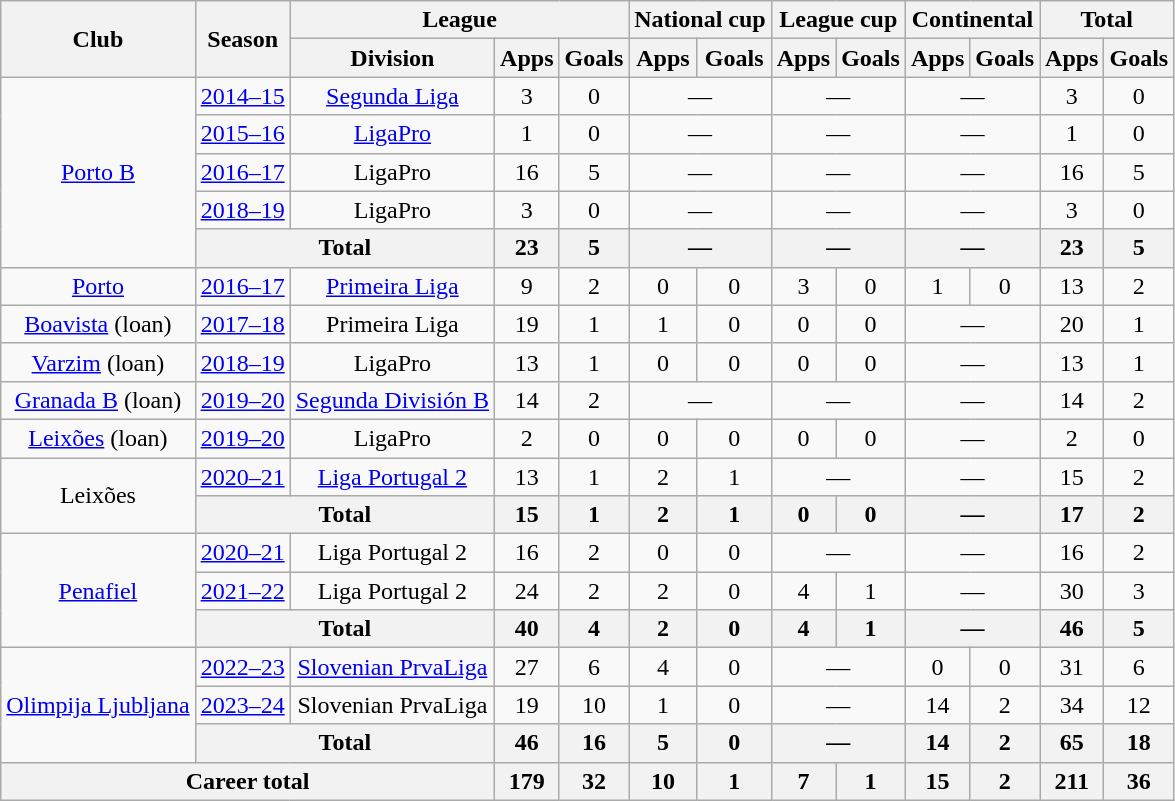<table class="wikitable" style="text-align:center">
<tr>
<th rowspan="2">Club</th>
<th rowspan="2">Season</th>
<th colspan="3">League</th>
<th colspan="2">National cup</th>
<th colspan="2">League cup</th>
<th colspan="2">Continental</th>
<th colspan="2">Total</th>
</tr>
<tr>
<th>Division</th>
<th>Apps</th>
<th>Goals</th>
<th>Apps</th>
<th>Goals</th>
<th>Apps</th>
<th>Goals</th>
<th>Apps</th>
<th>Goals</th>
<th>Apps</th>
<th>Goals</th>
</tr>
<tr>
<td rowspan="5"><a href='#'>Porto B</a></td>
<td><a href='#'>2014–15</a></td>
<td><a href='#'>Segunda Liga</a></td>
<td>3</td>
<td>0</td>
<td colspan=2>—</td>
<td colspan=2>—</td>
<td colspan=2>—</td>
<td>3</td>
<td>0</td>
</tr>
<tr>
<td><a href='#'>2015–16</a></td>
<td><a href='#'>LigaPro</a></td>
<td>1</td>
<td>0</td>
<td colspan=2>—</td>
<td colspan=2>—</td>
<td colspan=2>—</td>
<td>1</td>
<td>0</td>
</tr>
<tr>
<td><a href='#'>2016–17</a></td>
<td>LigaPro</td>
<td>16</td>
<td>5</td>
<td colspan=2>—</td>
<td colspan=2>—</td>
<td colspan=2>—</td>
<td>16</td>
<td>5</td>
</tr>
<tr>
<td><a href='#'>2018–19</a></td>
<td>LigaPro</td>
<td>3</td>
<td>0</td>
<td colspan="2">—</td>
<td colspan="2">—</td>
<td colspan="2">—</td>
<td>3</td>
<td>0</td>
</tr>
<tr>
<th colspan="2">Total</th>
<th>23</th>
<th>5</th>
<th colspan="2">—</th>
<th colspan="2">—</th>
<th colspan="2">—</th>
<th>23</th>
<th>5</th>
</tr>
<tr>
<td><a href='#'>Porto</a></td>
<td><a href='#'>2016–17</a></td>
<td><a href='#'>Primeira Liga</a></td>
<td>9</td>
<td>2</td>
<td>0</td>
<td>0</td>
<td>3</td>
<td>0</td>
<td>1</td>
<td>0</td>
<td>13</td>
<td>2</td>
</tr>
<tr>
<td><a href='#'>Boavista</a> (loan)</td>
<td><a href='#'>2017–18</a></td>
<td>Primeira Liga</td>
<td>19</td>
<td>1</td>
<td>1</td>
<td>0</td>
<td>0</td>
<td>0</td>
<td colspan="2">—</td>
<td>20</td>
<td>1</td>
</tr>
<tr>
<td><a href='#'>Varzim</a> (loan)</td>
<td><a href='#'>2018–19</a></td>
<td>LigaPro</td>
<td>13</td>
<td>1</td>
<td>0</td>
<td>0</td>
<td>0</td>
<td>0</td>
<td colspan="2">—</td>
<td>13</td>
<td>1</td>
</tr>
<tr>
<td><a href='#'>Granada B</a> (loan)</td>
<td><a href='#'>2019–20</a></td>
<td><a href='#'>Segunda División B</a></td>
<td>14</td>
<td>2</td>
<td colspan="2">—</td>
<td colspan="2">—</td>
<td colspan="2">—</td>
<td>14</td>
<td>2</td>
</tr>
<tr>
<td><a href='#'>Leixões</a> (loan)</td>
<td><a href='#'>2019–20</a></td>
<td>LigaPro</td>
<td>2</td>
<td>0</td>
<td>0</td>
<td>0</td>
<td>0</td>
<td>0</td>
<td colspan="2">—</td>
<td>2</td>
<td>0</td>
</tr>
<tr>
<td rowspan="2">Leixões</td>
<td><a href='#'>2020–21</a></td>
<td><a href='#'>Liga Portugal 2</a></td>
<td>13</td>
<td>1</td>
<td>2</td>
<td>1</td>
<td colspan="2">—</td>
<td colspan="2">—</td>
<td>15</td>
<td>2</td>
</tr>
<tr>
<th colspan="2">Total</th>
<th>15</th>
<th>1</th>
<th>2</th>
<th>1</th>
<th>0</th>
<th>0</th>
<th colspan="2">—</th>
<th>17</th>
<th>2</th>
</tr>
<tr>
<td rowspan="3"><a href='#'>Penafiel</a></td>
<td><a href='#'>2020–21</a></td>
<td>Liga Portugal 2</td>
<td>16</td>
<td>2</td>
<td>0</td>
<td>0</td>
<td colspan="2">—</td>
<td colspan="2">—</td>
<td>16</td>
<td>2</td>
</tr>
<tr>
<td><a href='#'>2021–22</a></td>
<td>Liga Portugal 2</td>
<td>24</td>
<td>2</td>
<td>2</td>
<td>0</td>
<td>4</td>
<td>1</td>
<td colspan="2">—</td>
<td>30</td>
<td>3</td>
</tr>
<tr>
<th colspan="2">Total</th>
<th>40</th>
<th>4</th>
<th>2</th>
<th>0</th>
<th>4</th>
<th>1</th>
<th colspan="2">—</th>
<th>46</th>
<th>5</th>
</tr>
<tr>
<td rowspan="3"><a href='#'>Olimpija Ljubljana</a></td>
<td><a href='#'>2022–23</a></td>
<td><a href='#'>Slovenian PrvaLiga</a></td>
<td>27</td>
<td>6</td>
<td>4</td>
<td>0</td>
<td colspan="2">—</td>
<td>0</td>
<td>0</td>
<td>31</td>
<td>6</td>
</tr>
<tr>
<td><a href='#'>2023–24</a></td>
<td>Slovenian PrvaLiga</td>
<td>19</td>
<td>10</td>
<td>1</td>
<td>0</td>
<td colspan="2">—</td>
<td>14</td>
<td>2</td>
<td>34</td>
<td>12</td>
</tr>
<tr>
<th colspan="2">Total</th>
<th>46</th>
<th>16</th>
<th>5</th>
<th>0</th>
<th colspan="2">—</th>
<th>14</th>
<th>2</th>
<th>65</th>
<th>18</th>
</tr>
<tr>
<th colspan="3">Career total</th>
<th>179</th>
<th>32</th>
<th>10</th>
<th>1</th>
<th>7</th>
<th>1</th>
<th>15</th>
<th>2</th>
<th>211</th>
<th>36</th>
</tr>
</table>
